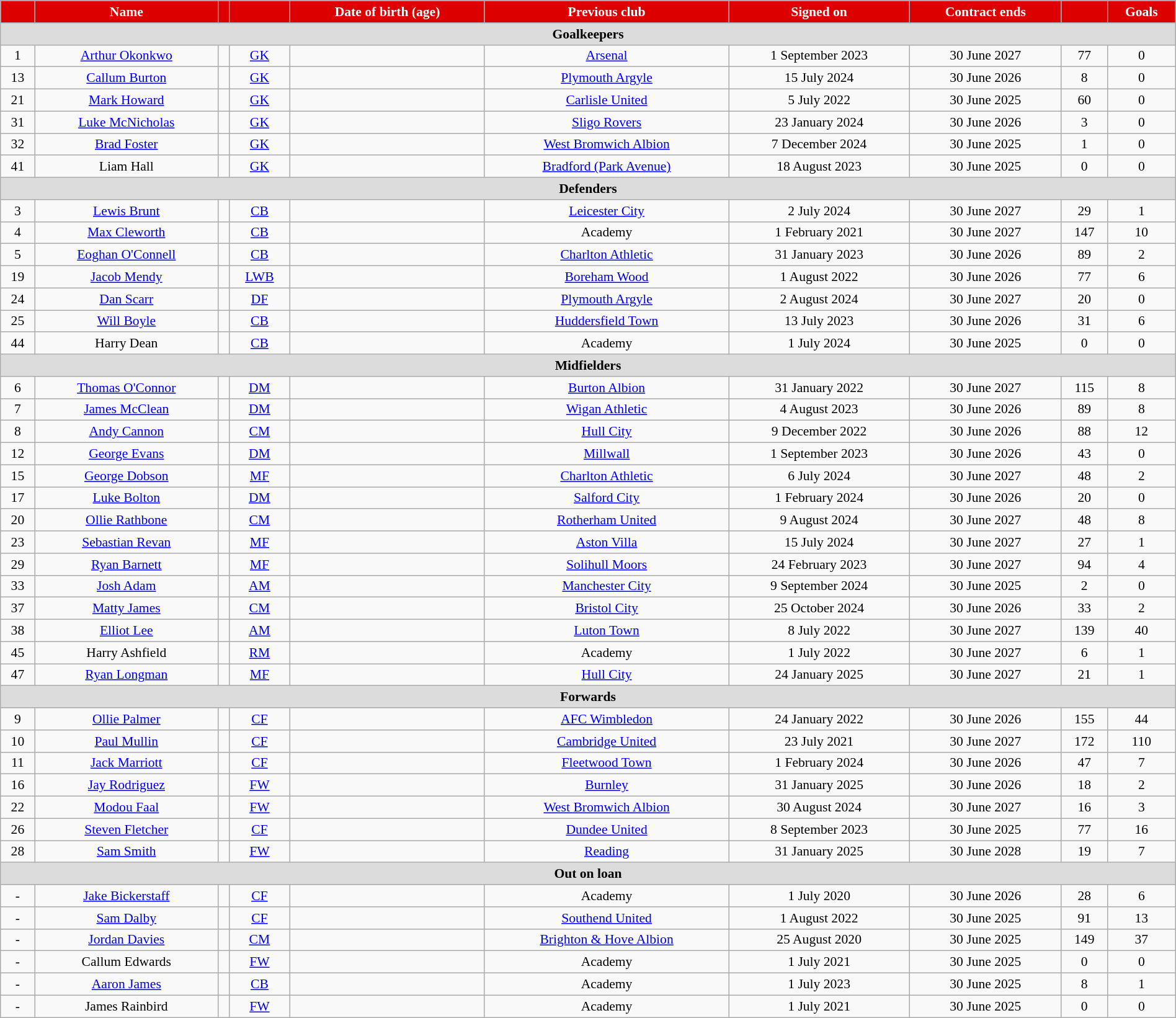<table class="wikitable sortable" style="text-align:center; font-size:90%; width:100%">
<tr>
<th style="background:#d00; color:white; text-align:center;"></th>
<th style="background:#d00; color:white; text-align:center;">Name</th>
<th style="background:#d00; color:white; text-align:center;"></th>
<th style="background:#d00; color:white; text-align:center;"></th>
<th style="background:#d00; color:white; text-align:center;">Date of birth (age)</th>
<th style="background:#d00; color:white; text-align:center;">Previous club</th>
<th style="background:#d00; color:white; text-align:center;">Signed on</th>
<th style="background:#d00; color:white; text-align:center;">Contract ends</th>
<th style="background:#d00; color:white; text-align:center;"></th>
<th style="background:#d00; color:white; text-align:center;">Goals</th>
</tr>
<tr>
<th colspan="10"  style="background:#dcdcdc; text-align:center;">Goalkeepers</th>
</tr>
<tr>
<td>1</td>
<td><a href='#'>Arthur Okonkwo</a></td>
<td></td>
<td><a href='#'>GK</a></td>
<td></td>
<td><a href='#'>Arsenal</a></td>
<td>1 September 2023</td>
<td>30 June 2027</td>
<td>77</td>
<td>0</td>
</tr>
<tr>
<td>13</td>
<td><a href='#'>Callum Burton</a></td>
<td></td>
<td><a href='#'>GK</a></td>
<td></td>
<td><a href='#'>Plymouth Argyle</a></td>
<td>15 July 2024</td>
<td>30 June 2026</td>
<td>8</td>
<td>0</td>
</tr>
<tr>
<td>21</td>
<td><a href='#'>Mark Howard</a></td>
<td></td>
<td><a href='#'>GK</a></td>
<td></td>
<td><a href='#'>Carlisle United</a></td>
<td>5 July 2022</td>
<td>30 June 2025</td>
<td>60</td>
<td>0</td>
</tr>
<tr>
<td>31</td>
<td><a href='#'>Luke McNicholas</a></td>
<td></td>
<td><a href='#'>GK</a></td>
<td></td>
<td><a href='#'>Sligo Rovers</a></td>
<td>23 January 2024</td>
<td>30 June 2026</td>
<td>3</td>
<td>0</td>
</tr>
<tr>
<td>32</td>
<td><a href='#'>Brad Foster</a></td>
<td></td>
<td><a href='#'>GK</a></td>
<td></td>
<td><a href='#'>West Bromwich Albion</a></td>
<td>7 December 2024</td>
<td>30 June 2025</td>
<td>1</td>
<td>0</td>
</tr>
<tr>
<td>41</td>
<td>Liam Hall</td>
<td></td>
<td><a href='#'>GK</a></td>
<td></td>
<td><a href='#'>Bradford (Park Avenue)</a></td>
<td>18 August 2023</td>
<td>30 June 2025</td>
<td>0</td>
<td>0</td>
</tr>
<tr>
<th colspan="10"  style="background:#dcdcdc; text-align:center;">Defenders</th>
</tr>
<tr>
<td>3</td>
<td><a href='#'>Lewis Brunt</a></td>
<td></td>
<td><a href='#'>CB</a></td>
<td></td>
<td><a href='#'>Leicester City</a></td>
<td>2 July 2024</td>
<td>30 June 2027</td>
<td>29</td>
<td>1</td>
</tr>
<tr>
<td>4</td>
<td><a href='#'>Max Cleworth</a></td>
<td></td>
<td><a href='#'>CB</a></td>
<td></td>
<td>Academy</td>
<td>1 February 2021</td>
<td>30 June 2027</td>
<td>147</td>
<td>10</td>
</tr>
<tr>
<td>5</td>
<td><a href='#'>Eoghan O'Connell</a></td>
<td></td>
<td><a href='#'>CB</a></td>
<td></td>
<td><a href='#'>Charlton Athletic</a></td>
<td>31 January 2023</td>
<td>30 June 2026</td>
<td>89</td>
<td>2</td>
</tr>
<tr>
<td>19</td>
<td><a href='#'>Jacob Mendy</a></td>
<td></td>
<td><a href='#'>LWB</a></td>
<td></td>
<td><a href='#'>Boreham Wood</a></td>
<td>1 August 2022</td>
<td>30 June 2026</td>
<td>77</td>
<td>6</td>
</tr>
<tr>
<td>24</td>
<td><a href='#'>Dan Scarr</a></td>
<td></td>
<td><a href='#'>DF</a></td>
<td></td>
<td><a href='#'>Plymouth Argyle</a></td>
<td>2 August 2024</td>
<td>30 June 2027</td>
<td>20</td>
<td>0</td>
</tr>
<tr>
<td>25</td>
<td><a href='#'>Will Boyle</a></td>
<td></td>
<td><a href='#'>CB</a></td>
<td></td>
<td><a href='#'>Huddersfield Town</a></td>
<td>13 July 2023</td>
<td>30 June 2026</td>
<td>31</td>
<td>6</td>
</tr>
<tr>
<td>44</td>
<td>Harry Dean</td>
<td></td>
<td><a href='#'>CB</a></td>
<td></td>
<td>Academy</td>
<td>1 July 2024</td>
<td>30 June 2025</td>
<td>0</td>
<td>0</td>
</tr>
<tr>
<th colspan="10"  style="background:#dcdcdc; text-align:center;">Midfielders</th>
</tr>
<tr>
<td>6</td>
<td><a href='#'>Thomas O'Connor</a></td>
<td></td>
<td><a href='#'>DM</a></td>
<td></td>
<td><a href='#'>Burton Albion</a></td>
<td>31 January 2022</td>
<td>30 June 2027</td>
<td>115</td>
<td>8</td>
</tr>
<tr>
<td>7</td>
<td><a href='#'>James McClean</a></td>
<td></td>
<td><a href='#'>DM</a></td>
<td></td>
<td><a href='#'>Wigan Athletic</a></td>
<td>4 August 2023</td>
<td>30 June 2026</td>
<td>89</td>
<td>8</td>
</tr>
<tr>
<td>8</td>
<td><a href='#'>Andy Cannon</a></td>
<td></td>
<td><a href='#'>CM</a></td>
<td></td>
<td><a href='#'>Hull City</a></td>
<td>9 December 2022</td>
<td>30 June 2026</td>
<td>88</td>
<td>12</td>
</tr>
<tr>
<td>12</td>
<td><a href='#'>George Evans</a></td>
<td></td>
<td><a href='#'>DM</a></td>
<td></td>
<td><a href='#'>Millwall</a></td>
<td>1 September 2023</td>
<td>30 June 2026</td>
<td>43</td>
<td>0</td>
</tr>
<tr>
<td>15</td>
<td><a href='#'>George Dobson</a></td>
<td></td>
<td><a href='#'>MF</a></td>
<td></td>
<td><a href='#'>Charlton Athletic</a></td>
<td>6 July 2024</td>
<td>30 June 2027</td>
<td>48</td>
<td>2</td>
</tr>
<tr>
<td>17</td>
<td><a href='#'>Luke Bolton</a></td>
<td></td>
<td><a href='#'>DM</a></td>
<td></td>
<td><a href='#'>Salford City</a></td>
<td>1 February 2024</td>
<td>30 June 2026</td>
<td>20</td>
<td>0</td>
</tr>
<tr>
<td>20</td>
<td><a href='#'>Ollie Rathbone</a></td>
<td></td>
<td><a href='#'>CM</a></td>
<td></td>
<td><a href='#'>Rotherham United</a></td>
<td>9 August 2024</td>
<td>30 June 2027</td>
<td>48</td>
<td>8</td>
</tr>
<tr>
<td>23</td>
<td><a href='#'>Sebastian Revan</a></td>
<td></td>
<td><a href='#'>MF</a></td>
<td></td>
<td><a href='#'>Aston Villa</a></td>
<td>15 July 2024</td>
<td>30 June 2027</td>
<td>27</td>
<td>1</td>
</tr>
<tr>
<td>29</td>
<td><a href='#'>Ryan Barnett</a></td>
<td></td>
<td><a href='#'>MF</a></td>
<td></td>
<td><a href='#'>Solihull Moors</a></td>
<td>24 February 2023</td>
<td>30 June 2027</td>
<td>94</td>
<td>4</td>
</tr>
<tr>
<td>33</td>
<td><a href='#'>Josh Adam</a></td>
<td></td>
<td><a href='#'>AM</a></td>
<td></td>
<td><a href='#'>Manchester City</a></td>
<td>9 September 2024</td>
<td>30 June 2025</td>
<td>2</td>
<td>0</td>
</tr>
<tr>
<td>37</td>
<td><a href='#'>Matty James</a></td>
<td></td>
<td><a href='#'>CM</a></td>
<td></td>
<td><a href='#'>Bristol City</a></td>
<td>25 October 2024</td>
<td>30 June 2026</td>
<td>33</td>
<td>2</td>
</tr>
<tr>
<td>38</td>
<td><a href='#'>Elliot Lee</a></td>
<td></td>
<td><a href='#'>AM</a></td>
<td></td>
<td><a href='#'>Luton Town</a></td>
<td>8 July 2022</td>
<td>30 June 2027</td>
<td>139</td>
<td>40</td>
</tr>
<tr>
<td>45</td>
<td>Harry Ashfield</td>
<td></td>
<td><a href='#'>RM</a></td>
<td></td>
<td>Academy</td>
<td>1 July 2022</td>
<td>30 June 2027</td>
<td>6</td>
<td>1</td>
</tr>
<tr>
<td>47</td>
<td><a href='#'>Ryan Longman</a></td>
<td></td>
<td><a href='#'>MF</a></td>
<td></td>
<td><a href='#'>Hull City</a></td>
<td>24 January 2025</td>
<td>30 June 2027</td>
<td>21</td>
<td>1</td>
</tr>
<tr>
<th colspan="10"  style="background:#dcdcdc; text-align:center;">Forwards</th>
</tr>
<tr>
<td>9</td>
<td><a href='#'>Ollie Palmer</a></td>
<td></td>
<td><a href='#'>CF</a></td>
<td></td>
<td><a href='#'>AFC Wimbledon</a></td>
<td>24 January 2022</td>
<td>30 June 2026</td>
<td>155</td>
<td>44</td>
</tr>
<tr>
<td>10</td>
<td><a href='#'>Paul Mullin</a></td>
<td></td>
<td><a href='#'>CF</a></td>
<td></td>
<td><a href='#'>Cambridge United</a></td>
<td>23 July 2021</td>
<td>30 June 2027</td>
<td>172</td>
<td>110</td>
</tr>
<tr>
<td>11</td>
<td><a href='#'>Jack Marriott</a></td>
<td></td>
<td><a href='#'>CF</a></td>
<td></td>
<td><a href='#'>Fleetwood Town</a></td>
<td>1 February 2024</td>
<td>30 June 2026</td>
<td>47</td>
<td>7</td>
</tr>
<tr>
<td>16</td>
<td><a href='#'>Jay Rodriguez</a></td>
<td></td>
<td><a href='#'>FW</a></td>
<td></td>
<td><a href='#'>Burnley</a></td>
<td>31 January 2025</td>
<td>30 June 2026</td>
<td>18</td>
<td>2</td>
</tr>
<tr>
<td>22</td>
<td><a href='#'>Modou Faal</a></td>
<td></td>
<td><a href='#'>FW</a></td>
<td></td>
<td><a href='#'>West Bromwich Albion</a></td>
<td>30 August 2024</td>
<td>30 June 2027</td>
<td>16</td>
<td>3</td>
</tr>
<tr>
<td>26</td>
<td><a href='#'>Steven Fletcher</a></td>
<td></td>
<td><a href='#'>CF</a></td>
<td></td>
<td><a href='#'>Dundee United</a></td>
<td>8 September 2023</td>
<td>30 June 2025</td>
<td>77</td>
<td>16</td>
</tr>
<tr>
<td>28</td>
<td><a href='#'>Sam Smith</a></td>
<td></td>
<td><a href='#'>FW</a></td>
<td></td>
<td><a href='#'>Reading</a></td>
<td>31 January 2025</td>
<td>30 June 2028</td>
<td>19</td>
<td>7</td>
</tr>
<tr>
<th colspan="10"  style="background:#dcdcdc; text-align:center;">Out on loan</th>
</tr>
<tr>
<td>-</td>
<td><a href='#'>Jake Bickerstaff</a></td>
<td></td>
<td><a href='#'>CF</a></td>
<td></td>
<td>Academy</td>
<td>1 July 2020</td>
<td>30 June 2026</td>
<td>28</td>
<td>6</td>
</tr>
<tr>
<td>-</td>
<td><a href='#'>Sam Dalby</a></td>
<td></td>
<td><a href='#'>CF</a></td>
<td></td>
<td><a href='#'>Southend United</a></td>
<td>1 August 2022</td>
<td>30 June 2025</td>
<td>91</td>
<td>13</td>
</tr>
<tr>
<td>-</td>
<td><a href='#'>Jordan Davies</a></td>
<td></td>
<td><a href='#'>CM</a></td>
<td></td>
<td><a href='#'>Brighton & Hove Albion</a></td>
<td>25 August 2020</td>
<td>30 June 2025</td>
<td>149</td>
<td>37</td>
</tr>
<tr>
<td>-</td>
<td>Callum Edwards</td>
<td></td>
<td><a href='#'>FW</a></td>
<td></td>
<td>Academy</td>
<td>1 July 2021</td>
<td>30 June 2025</td>
<td>0</td>
<td>0</td>
</tr>
<tr>
<td>-</td>
<td><a href='#'>Aaron James</a></td>
<td></td>
<td><a href='#'>CB</a></td>
<td></td>
<td>Academy</td>
<td>1 July 2023</td>
<td>30 June 2025</td>
<td>8</td>
<td>1</td>
</tr>
<tr>
<td>-</td>
<td>James Rainbird</td>
<td></td>
<td><a href='#'>FW</a></td>
<td></td>
<td>Academy</td>
<td>1 July 2021</td>
<td>30 June 2025</td>
<td>0</td>
<td>0</td>
</tr>
</table>
